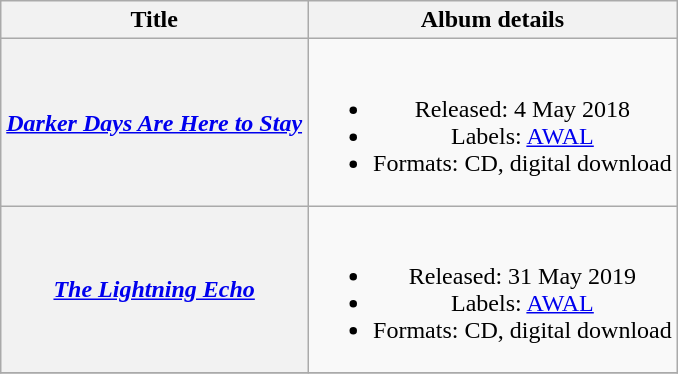<table class="wikitable plainrowheaders" style="text-align:center;">
<tr>
<th scope="col">Title</th>
<th scope="col">Album details</th>
</tr>
<tr>
<th scope="row"><em><a href='#'>Darker Days Are Here to Stay</a></em></th>
<td><br><ul><li>Released: 4 May 2018</li><li>Labels: <a href='#'>AWAL</a></li><li>Formats: CD, digital download</li></ul></td>
</tr>
<tr>
<th scope="row"><em><a href='#'>The Lightning Echo</a></em></th>
<td><br><ul><li>Released: 31 May 2019</li><li>Labels: <a href='#'>AWAL</a></li><li>Formats: CD, digital download</li></ul></td>
</tr>
<tr>
</tr>
</table>
